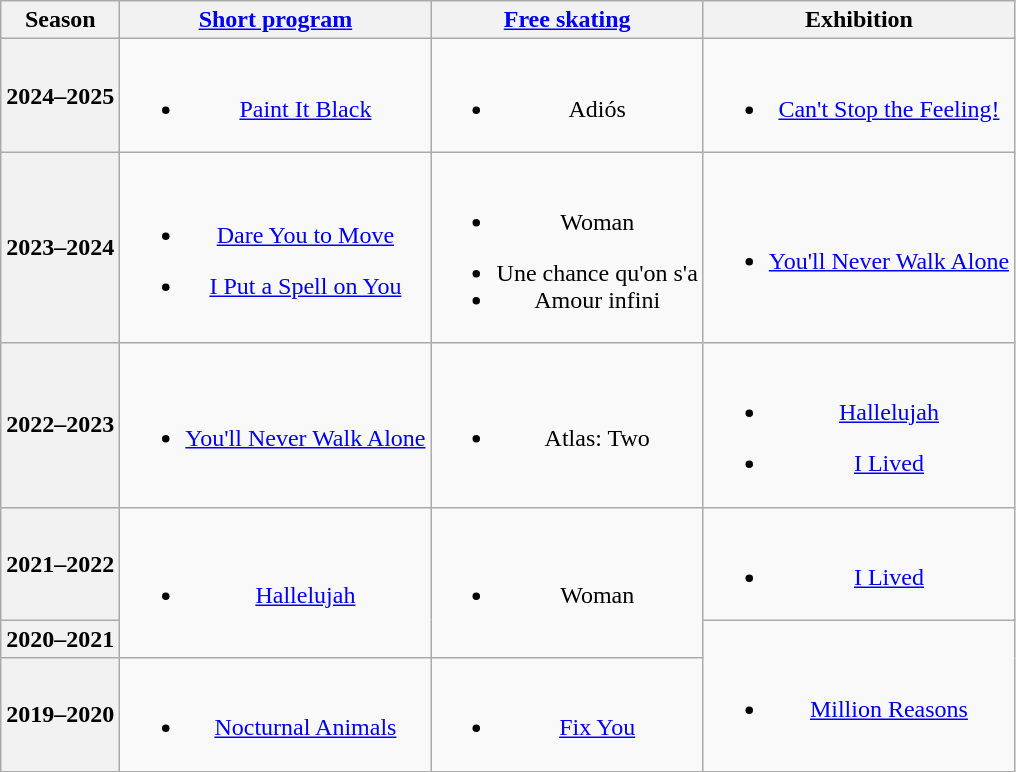<table class=wikitable style=text-align:center>
<tr>
<th>Season</th>
<th><a href='#'>Short program</a></th>
<th><a href='#'>Free skating</a></th>
<th>Exhibition</th>
</tr>
<tr>
<th>2024–2025 <br> </th>
<td><br><ul><li><a href='#'>Paint It Black</a> <br> </li></ul></td>
<td><br><ul><li>Adiós <br></li></ul></td>
<td><br><ul><li><a href='#'>Can't Stop the Feeling!</a> <br> </li></ul></td>
</tr>
<tr>
<th>2023–2024 <br> </th>
<td><br><ul><li><a href='#'>Dare You to Move</a> <br> </li></ul><ul><li><a href='#'>I Put a Spell on You</a> <br> </li></ul></td>
<td><br><ul><li>Woman <br></li></ul><ul><li>Une chance qu'on s'a <br> </li><li>Amour infini <br> </li></ul></td>
<td><br><ul><li><a href='#'>You'll Never Walk Alone</a> <br> </li></ul></td>
</tr>
<tr>
<th>2022–2023 <br> </th>
<td><br><ul><li><a href='#'>You'll Never Walk Alone</a> <br> </li></ul></td>
<td><br><ul><li>Atlas: Two <br> </li></ul></td>
<td><br><ul><li><a href='#'>Hallelujah</a><br></li></ul><ul><li><a href='#'>I Lived</a> <br></li></ul></td>
</tr>
<tr>
<th>2021–2022 <br></th>
<td rowspan="2"><br><ul><li><a href='#'>Hallelujah</a><br></li></ul></td>
<td rowspan="2"><br><ul><li>Woman <br></li></ul></td>
<td><br><ul><li><a href='#'>I Lived</a> <br></li></ul></td>
</tr>
<tr>
<th>2020–2021 <br> </th>
<td rowspan=2><br><ul><li><a href='#'>Million Reasons</a> <br></li></ul></td>
</tr>
<tr>
<th>2019–2020 <br> </th>
<td><br><ul><li><a href='#'>Nocturnal Animals</a> <br> </li></ul></td>
<td><br><ul><li><a href='#'>Fix You</a> <br></li></ul></td>
</tr>
</table>
